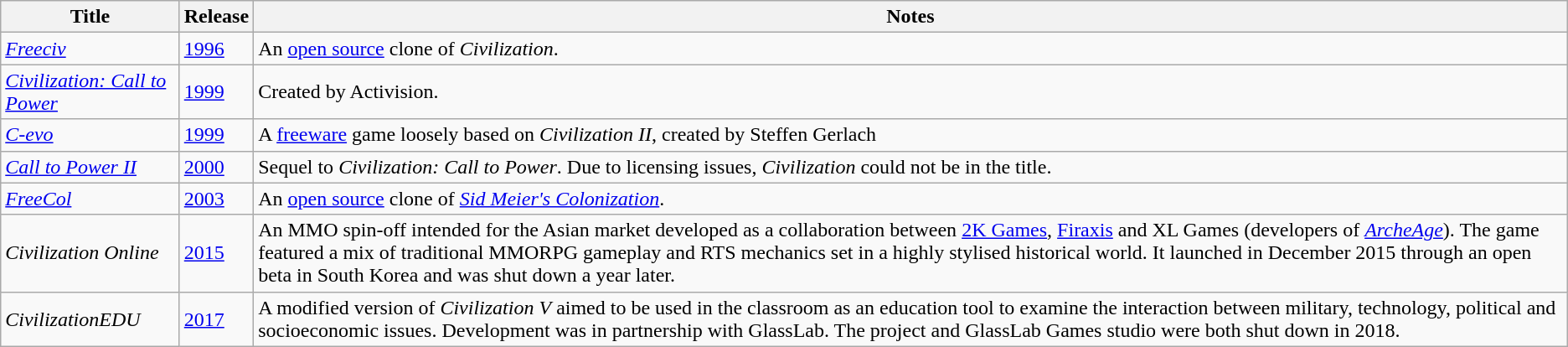<table class="wikitable sortable">
<tr>
<th scope="col">Title</th>
<th scope="col">Release</th>
<th scope="col" class="unsortable">Notes</th>
</tr>
<tr>
<td><em><a href='#'>Freeciv</a></em></td>
<td><a href='#'>1996</a></td>
<td>An <a href='#'>open source</a> clone of <em>Civilization</em>.</td>
</tr>
<tr>
<td><em><a href='#'>Civilization: Call to Power</a></em></td>
<td><a href='#'>1999</a></td>
<td>Created by Activision.</td>
</tr>
<tr>
<td><em><a href='#'>C-evo</a></em></td>
<td><a href='#'>1999</a></td>
<td>A <a href='#'>freeware</a> game loosely based on <em>Civilization II</em>, created by Steffen Gerlach</td>
</tr>
<tr>
<td><em><a href='#'>Call to Power II</a></em></td>
<td><a href='#'>2000</a></td>
<td>Sequel to <em>Civilization: Call to Power</em>. Due to licensing issues, <em>Civilization</em> could not be in the title.</td>
</tr>
<tr>
<td><em><a href='#'>FreeCol</a></em></td>
<td><a href='#'>2003</a></td>
<td>An <a href='#'>open source</a> clone of <em><a href='#'>Sid Meier's Colonization</a></em>.</td>
</tr>
<tr>
<td><em>Civilization Online</em></td>
<td><a href='#'>2015</a></td>
<td>An MMO spin-off intended for the Asian market developed as a collaboration between <a href='#'>2K Games</a>, <a href='#'>Firaxis</a> and XL Games (developers of <em><a href='#'>ArcheAge</a></em>). The game featured a mix of traditional MMORPG gameplay and RTS mechanics set in a highly stylised historical world. It launched in December 2015 through an open beta in South Korea and was shut down a year later.</td>
</tr>
<tr>
<td><em>CivilizationEDU</em></td>
<td><a href='#'>2017</a></td>
<td>A modified version of <em>Civilization V</em> aimed to be used in the classroom as an education tool to examine the interaction between military, technology, political and socioeconomic issues. Development was in partnership with GlassLab. The project and GlassLab Games studio were both shut down in 2018.</td>
</tr>
</table>
